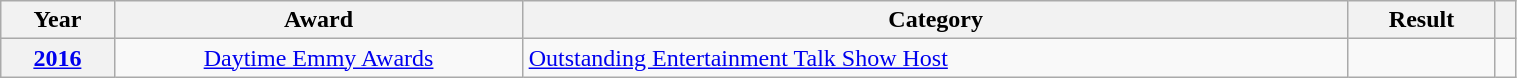<table class="wikitable plainrowheaders" style="width:80%;">
<tr>
<th>Year</th>
<th style="width:27%;" scope="col">Award</th>
<th>Category</th>
<th>Result</th>
<th></th>
</tr>
<tr>
<th scope="row"><a href='#'>2016</a></th>
<td style="text-align:center;"><a href='#'>Daytime Emmy Awards</a></td>
<td><a href='#'>Outstanding Entertainment Talk Show Host</a><br></td>
<td></td>
<td style="text-align:center;"></td>
</tr>
</table>
